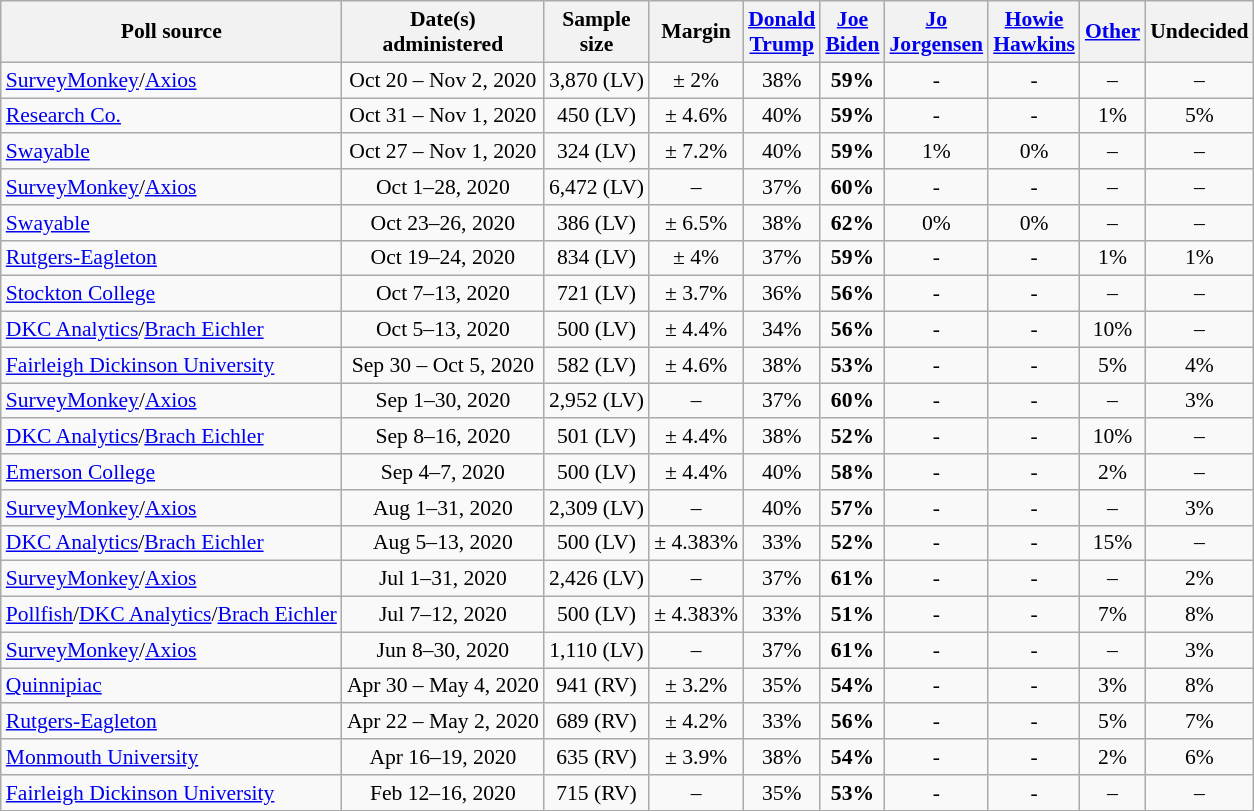<table class="wikitable sortable" style="text-align:center;font-size:90%;line-height:17px">
<tr>
<th>Poll source</th>
<th>Date(s)<br>administered</th>
<th>Sample<br>size</th>
<th>Margin<br></th>
<th class="unsortable"><a href='#'>Donald<br>Trump</a><br><small></small></th>
<th class="unsortable"><a href='#'>Joe<br>Biden</a><br><small></small></th>
<th class="unsortable"><a href='#'>Jo<br>Jorgensen</a><br><small></small></th>
<th class="unsortable"><a href='#'>Howie<br>Hawkins</a><br><small></small></th>
<th class="unsortable"><a href='#'>Other</a></th>
<th class="unsortable">Undecided</th>
</tr>
<tr>
<td style="text-align:left;"><a href='#'>SurveyMonkey</a>/<a href='#'>Axios</a></td>
<td>Oct 20 – Nov 2, 2020</td>
<td>3,870 (LV)</td>
<td>± 2%</td>
<td>38%</td>
<td><strong>59%</strong></td>
<td>-</td>
<td>-</td>
<td>–</td>
<td>–</td>
</tr>
<tr>
<td style="text-align:left;"><a href='#'>Research Co.</a></td>
<td>Oct 31 – Nov 1, 2020</td>
<td>450 (LV)</td>
<td>± 4.6%</td>
<td>40%</td>
<td><strong>59%</strong></td>
<td>-</td>
<td>-</td>
<td>1%</td>
<td>5%</td>
</tr>
<tr>
<td style="text-align:left;"><a href='#'>Swayable</a></td>
<td>Oct 27 – Nov 1, 2020</td>
<td>324 (LV)</td>
<td>± 7.2%</td>
<td>40%</td>
<td><strong>59%</strong></td>
<td>1%</td>
<td>0%</td>
<td>–</td>
<td>–</td>
</tr>
<tr>
<td style="text-align:left;"><a href='#'>SurveyMonkey</a>/<a href='#'>Axios</a></td>
<td>Oct 1–28, 2020</td>
<td>6,472 (LV)</td>
<td>–</td>
<td>37%</td>
<td><strong>60%</strong></td>
<td>-</td>
<td>-</td>
<td>–</td>
<td>–</td>
</tr>
<tr>
<td style="text-align:left;"><a href='#'>Swayable</a></td>
<td>Oct 23–26, 2020</td>
<td>386 (LV)</td>
<td>± 6.5%</td>
<td>38%</td>
<td><strong>62%</strong></td>
<td>0%</td>
<td>0%</td>
<td>–</td>
<td>–</td>
</tr>
<tr>
<td style="text-align:left;"><a href='#'>Rutgers-Eagleton</a></td>
<td>Oct 19–24, 2020</td>
<td>834 (LV)</td>
<td>± 4%</td>
<td>37%</td>
<td><strong>59%</strong></td>
<td>-</td>
<td>-</td>
<td>1%</td>
<td>1%</td>
</tr>
<tr>
<td style="text-align:left;"><a href='#'>Stockton College</a></td>
<td>Oct 7–13, 2020</td>
<td>721 (LV)</td>
<td>± 3.7%</td>
<td>36%</td>
<td><strong>56%</strong></td>
<td>-</td>
<td>-</td>
<td>–</td>
<td>–</td>
</tr>
<tr>
<td style="text-align:left;"><a href='#'>DKC Analytics</a>/<a href='#'>Brach Eichler</a></td>
<td>Oct 5–13, 2020</td>
<td>500 (LV)</td>
<td>± 4.4%</td>
<td>34%</td>
<td><strong>56%</strong></td>
<td>-</td>
<td>-</td>
<td>10%</td>
<td>–</td>
</tr>
<tr>
<td style="text-align:left;"><a href='#'>Fairleigh Dickinson University</a></td>
<td>Sep 30 – Oct 5, 2020</td>
<td>582 (LV)</td>
<td>± 4.6%</td>
<td>38%</td>
<td><strong>53%</strong></td>
<td>-</td>
<td>-</td>
<td>5%</td>
<td>4%</td>
</tr>
<tr>
<td style="text-align:left;"><a href='#'>SurveyMonkey</a>/<a href='#'>Axios</a></td>
<td>Sep 1–30, 2020</td>
<td>2,952 (LV)</td>
<td>–</td>
<td>37%</td>
<td><strong>60%</strong></td>
<td>-</td>
<td>-</td>
<td>–</td>
<td>3%</td>
</tr>
<tr>
<td style="text-align:left;"><a href='#'>DKC Analytics</a>/<a href='#'>Brach Eichler</a></td>
<td>Sep 8–16, 2020</td>
<td>501 (LV)</td>
<td>± 4.4%</td>
<td>38%</td>
<td><strong>52%</strong></td>
<td>-</td>
<td>-</td>
<td>10%</td>
<td>–</td>
</tr>
<tr>
<td style="text-align:left;"><a href='#'>Emerson College</a></td>
<td>Sep 4–7, 2020</td>
<td>500 (LV)</td>
<td>± 4.4%</td>
<td>40%</td>
<td><strong>58%</strong></td>
<td>-</td>
<td>-</td>
<td>2%</td>
<td>–</td>
</tr>
<tr>
<td style="text-align:left;"><a href='#'>SurveyMonkey</a>/<a href='#'>Axios</a></td>
<td>Aug 1–31, 2020</td>
<td>2,309 (LV)</td>
<td>–</td>
<td>40%</td>
<td><strong>57%</strong></td>
<td>-</td>
<td>-</td>
<td>–</td>
<td>3%</td>
</tr>
<tr>
<td style="text-align:left;"><a href='#'>DKC Analytics</a>/<a href='#'>Brach Eichler</a></td>
<td>Aug 5–13, 2020</td>
<td>500 (LV)</td>
<td>± 4.383%</td>
<td>33%</td>
<td><strong>52%</strong></td>
<td>-</td>
<td>-</td>
<td>15%</td>
<td>–</td>
</tr>
<tr>
<td style="text-align:left;"><a href='#'>SurveyMonkey</a>/<a href='#'>Axios</a></td>
<td>Jul 1–31, 2020</td>
<td>2,426 (LV)</td>
<td>–</td>
<td>37%</td>
<td><strong>61%</strong></td>
<td>-</td>
<td>-</td>
<td>–</td>
<td>2%</td>
</tr>
<tr>
<td style="text-align:left;"><a href='#'>Pollfish</a>/<a href='#'>DKC Analytics</a>/<a href='#'>Brach Eichler</a></td>
<td>Jul 7–12, 2020</td>
<td>500 (LV)</td>
<td>± 4.383%</td>
<td>33%</td>
<td><strong>51%</strong></td>
<td>-</td>
<td>-</td>
<td>7%</td>
<td>8%</td>
</tr>
<tr>
<td style="text-align:left;"><a href='#'>SurveyMonkey</a>/<a href='#'>Axios</a></td>
<td>Jun 8–30, 2020</td>
<td>1,110 (LV)</td>
<td>–</td>
<td>37%</td>
<td><strong>61%</strong></td>
<td>-</td>
<td>-</td>
<td>–</td>
<td>3%</td>
</tr>
<tr>
<td style="text-align:left;"><a href='#'>Quinnipiac</a></td>
<td>Apr 30 – May 4, 2020</td>
<td>941 (RV)</td>
<td>± 3.2%</td>
<td>35%</td>
<td><strong>54%</strong></td>
<td>-</td>
<td>-</td>
<td>3%</td>
<td>8%</td>
</tr>
<tr>
<td style="text-align:left;"><a href='#'>Rutgers-Eagleton</a></td>
<td>Apr 22 – May 2, 2020</td>
<td>689 (RV)</td>
<td>± 4.2%</td>
<td>33%</td>
<td><strong>56%</strong></td>
<td>-</td>
<td>-</td>
<td>5%</td>
<td>7%</td>
</tr>
<tr>
<td style="text-align:left;"><a href='#'>Monmouth University</a></td>
<td>Apr 16–19, 2020</td>
<td>635 (RV)</td>
<td>± 3.9%</td>
<td>38%</td>
<td><strong>54%</strong></td>
<td>-</td>
<td>-</td>
<td>2%</td>
<td>6%</td>
</tr>
<tr>
<td style="text-align:left;"><a href='#'>Fairleigh Dickinson University</a></td>
<td>Feb 12–16, 2020</td>
<td>715 (RV)</td>
<td>–</td>
<td>35%</td>
<td><strong>53%</strong></td>
<td>-</td>
<td>-</td>
<td>–</td>
<td>–</td>
</tr>
</table>
